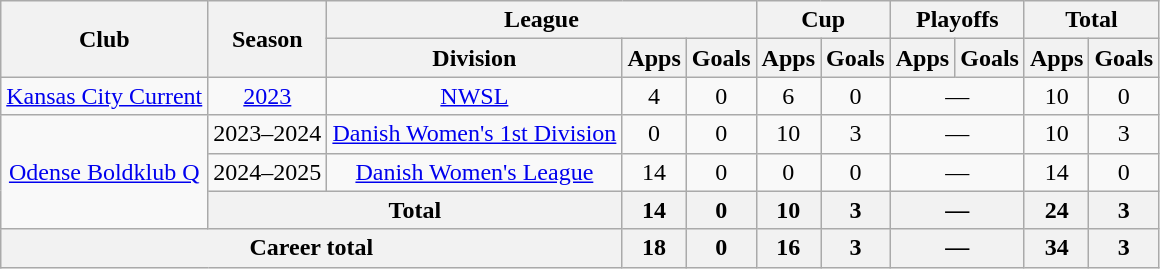<table class="wikitable" style="text-align: center;">
<tr>
<th rowspan="2">Club</th>
<th rowspan="2">Season</th>
<th colspan="3">League</th>
<th colspan="2">Cup</th>
<th colspan="2">Playoffs</th>
<th colspan="2">Total</th>
</tr>
<tr>
<th>Division</th>
<th>Apps</th>
<th>Goals</th>
<th>Apps</th>
<th>Goals</th>
<th>Apps</th>
<th>Goals</th>
<th>Apps</th>
<th>Goals</th>
</tr>
<tr>
<td><a href='#'>Kansas City Current</a></td>
<td><a href='#'>2023</a></td>
<td><a href='#'>NWSL</a></td>
<td>4</td>
<td>0</td>
<td>6</td>
<td>0</td>
<td colspan="2">—</td>
<td>10</td>
<td>0</td>
</tr>
<tr>
<td rowspan="3"><a href='#'>Odense Boldklub Q</a></td>
<td>2023–2024</td>
<td><a href='#'>Danish Women's 1st Division</a></td>
<td>0</td>
<td>0</td>
<td>10</td>
<td>3</td>
<td colspan="2">—</td>
<td>10</td>
<td>3</td>
</tr>
<tr>
<td>2024–2025</td>
<td><a href='#'>Danish Women's League</a></td>
<td>14</td>
<td>0</td>
<td>0</td>
<td>0</td>
<td colspan="2">—</td>
<td>14</td>
<td>0</td>
</tr>
<tr>
<th colspan="2">Total</th>
<th>14</th>
<th>0</th>
<th>10</th>
<th>3</th>
<th colspan="2">—</th>
<th>24</th>
<th>3</th>
</tr>
<tr>
<th colspan="3">Career total</th>
<th>18</th>
<th>0</th>
<th>16</th>
<th>3</th>
<th colspan="2">—</th>
<th>34</th>
<th>3</th>
</tr>
</table>
